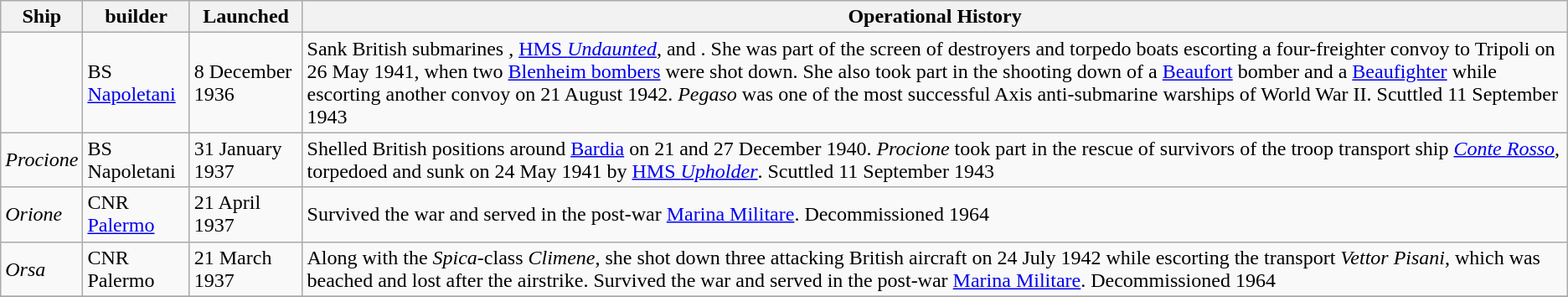<table class="wikitable">
<tr>
<th>Ship</th>
<th>builder</th>
<th>Launched</th>
<th>Operational History</th>
</tr>
<tr>
<td></td>
<td>BS <a href='#'>Napoletani</a></td>
<td>8 December 1936</td>
<td>Sank British submarines , <a href='#'>HMS <em>Undaunted</em></a>, and . She was part of the screen of destroyers and torpedo boats escorting a four-freighter convoy to Tripoli on 26 May 1941, when two <a href='#'>Blenheim bombers</a> were shot down. She also took part in the shooting down of a <a href='#'>Beaufort</a> bomber and a <a href='#'>Beaufighter</a> while escorting another convoy on 21 August 1942. <em>Pegaso</em> was one of the most successful Axis anti-submarine warships of World War II. Scuttled 11 September 1943</td>
</tr>
<tr>
<td><em>Procione</em></td>
<td>BS Napoletani</td>
<td>31 January 1937</td>
<td>Shelled British positions around <a href='#'>Bardia</a> on 21 and 27 December 1940. <em>Procione</em> took part in the rescue of survivors of the troop transport ship <a href='#'><em>Conte Rosso</em></a>, torpedoed and sunk on 24 May 1941 by <a href='#'>HMS <em>Upholder</em></a>. Scuttled 11 September 1943</td>
</tr>
<tr>
<td><em>Orione</em></td>
<td>CNR <a href='#'>Palermo</a></td>
<td>21 April 1937</td>
<td>Survived the war and served in the post-war <a href='#'>Marina Militare</a>. Decommissioned 1964</td>
</tr>
<tr>
<td><em>Orsa</em></td>
<td>CNR Palermo</td>
<td>21 March 1937</td>
<td>Along with the <em>Spica</em>-class <em>Climene</em>, she shot down three attacking British aircraft on 24 July 1942 while escorting the transport <em>Vettor Pisani</em>, which was beached and lost after the airstrike.  Survived the war and served in the post-war <a href='#'>Marina Militare</a>. Decommissioned 1964</td>
</tr>
<tr>
</tr>
</table>
